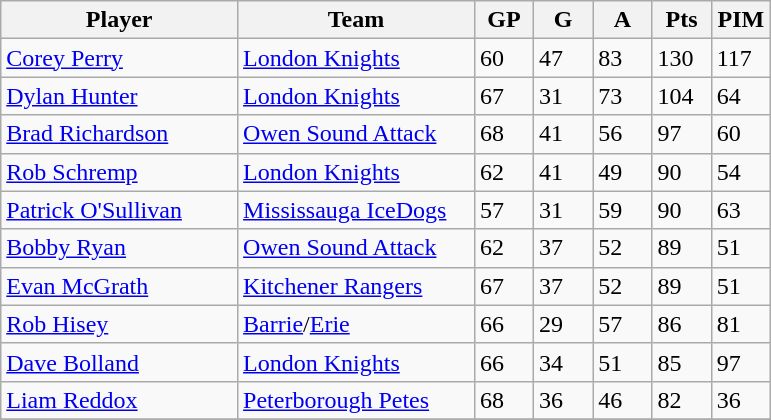<table class="wikitable">
<tr>
<th width="30%">Player</th>
<th width="30%">Team</th>
<th width="7.5%">GP</th>
<th width="7.5%">G</th>
<th width="7.5%">A</th>
<th width="7.5%">Pts</th>
<th width="7.5%">PIM</th>
</tr>
<tr>
<td><a href='#'>Corey Perry</a></td>
<td><a href='#'>London Knights</a></td>
<td>60</td>
<td>47</td>
<td>83</td>
<td>130</td>
<td>117</td>
</tr>
<tr>
<td><a href='#'>Dylan Hunter</a></td>
<td><a href='#'>London Knights</a></td>
<td>67</td>
<td>31</td>
<td>73</td>
<td>104</td>
<td>64</td>
</tr>
<tr>
<td><a href='#'>Brad Richardson</a></td>
<td><a href='#'>Owen Sound Attack</a></td>
<td>68</td>
<td>41</td>
<td>56</td>
<td>97</td>
<td>60</td>
</tr>
<tr>
<td><a href='#'>Rob Schremp</a></td>
<td><a href='#'>London Knights</a></td>
<td>62</td>
<td>41</td>
<td>49</td>
<td>90</td>
<td>54</td>
</tr>
<tr>
<td><a href='#'>Patrick O'Sullivan</a></td>
<td><a href='#'>Mississauga IceDogs</a></td>
<td>57</td>
<td>31</td>
<td>59</td>
<td>90</td>
<td>63</td>
</tr>
<tr>
<td><a href='#'>Bobby Ryan</a></td>
<td><a href='#'>Owen Sound Attack</a></td>
<td>62</td>
<td>37</td>
<td>52</td>
<td>89</td>
<td>51</td>
</tr>
<tr>
<td><a href='#'>Evan McGrath</a></td>
<td><a href='#'>Kitchener Rangers</a></td>
<td>67</td>
<td>37</td>
<td>52</td>
<td>89</td>
<td>51</td>
</tr>
<tr>
<td><a href='#'>Rob Hisey</a></td>
<td><a href='#'>Barrie</a>/<a href='#'>Erie</a></td>
<td>66</td>
<td>29</td>
<td>57</td>
<td>86</td>
<td>81</td>
</tr>
<tr>
<td><a href='#'>Dave Bolland</a></td>
<td><a href='#'>London Knights</a></td>
<td>66</td>
<td>34</td>
<td>51</td>
<td>85</td>
<td>97</td>
</tr>
<tr>
<td><a href='#'>Liam Reddox</a></td>
<td><a href='#'>Peterborough Petes</a></td>
<td>68</td>
<td>36</td>
<td>46</td>
<td>82</td>
<td>36</td>
</tr>
<tr>
</tr>
</table>
